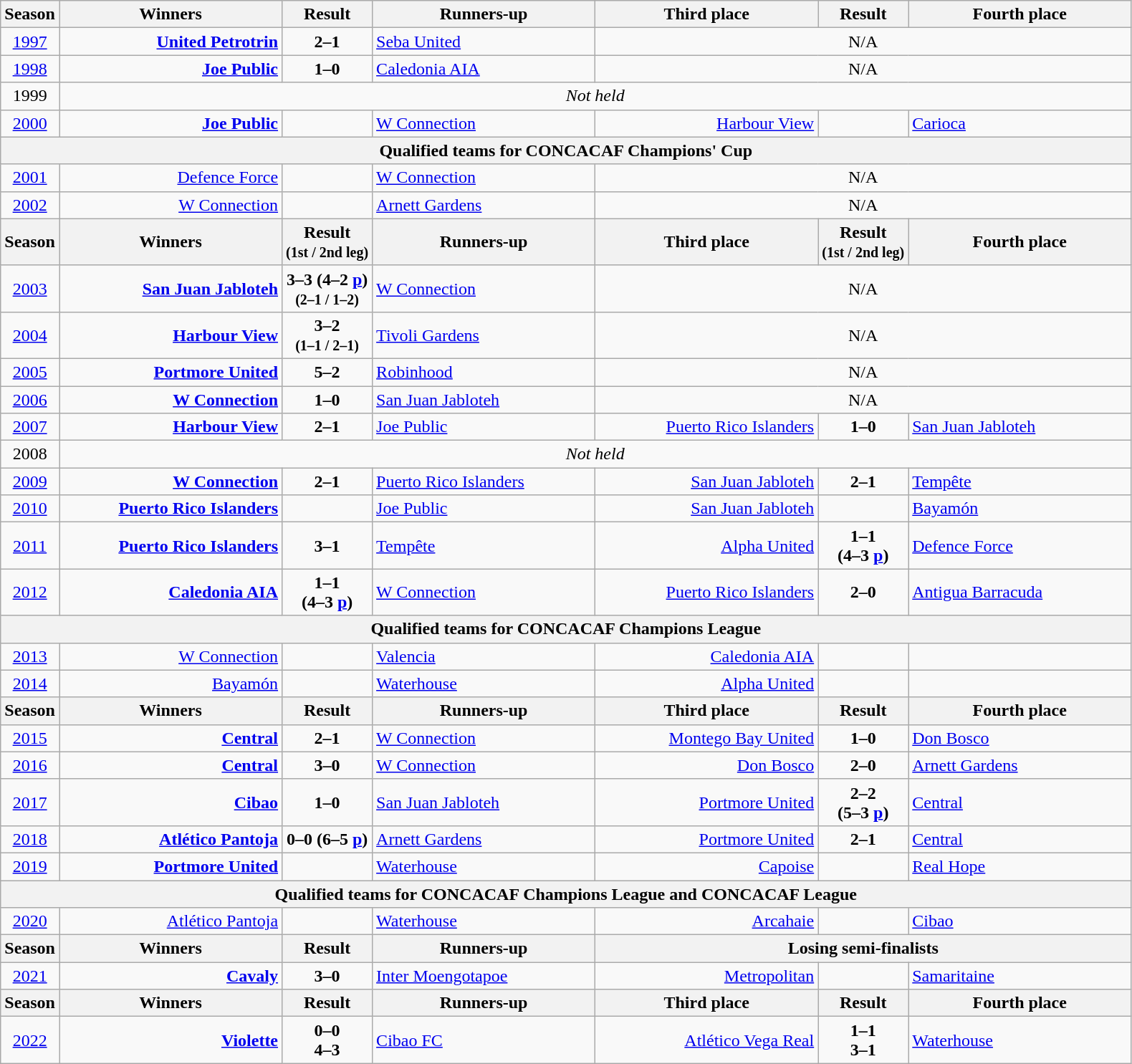<table class="wikitable">
<tr>
<th>Season</th>
<th width=200px>Winners</th>
<th>Result</th>
<th width=200px>Runners-up</th>
<th width=200px>Third place</th>
<th>Result</th>
<th width=200px>Fourth place</th>
</tr>
<tr>
<td align=center><a href='#'>1997</a></td>
<td align=right><strong><a href='#'>United Petrotrin</a></strong> </td>
<td align=center><strong>2–1</strong></td>
<td> <a href='#'>Seba United</a></td>
<td colspan="3" align=center>N/A</td>
</tr>
<tr>
<td align=center><a href='#'>1998</a></td>
<td align=right><strong><a href='#'>Joe Public</a></strong> </td>
<td align=center><strong>1–0</strong></td>
<td> <a href='#'>Caledonia AIA</a></td>
<td colspan="3" align=center>N/A</td>
</tr>
<tr>
<td align=center>1999</td>
<td colspan="6" align=center><em>Not held</em></td>
</tr>
<tr>
<td align=center><a href='#'>2000</a></td>
<td align=right><strong><a href='#'>Joe Public</a></strong> </td>
<td align=center></td>
<td> <a href='#'>W Connection</a></td>
<td align=right><a href='#'>Harbour View</a> </td>
<td align=center></td>
<td> <a href='#'>Carioca</a></td>
</tr>
<tr>
<th colspan="7" align="center">Qualified teams for CONCACAF Champions' Cup</th>
</tr>
<tr>
<td align=center><a href='#'>2001</a></td>
<td align=right><a href='#'>Defence Force</a> </td>
<td align=center></td>
<td> <a href='#'>W Connection</a></td>
<td colspan="3" align=center>N/A</td>
</tr>
<tr>
<td align=center><a href='#'>2002</a></td>
<td align=right><a href='#'>W Connection</a> </td>
<td align=center></td>
<td> <a href='#'>Arnett Gardens</a></td>
<td colspan="3" align=center>N/A</td>
</tr>
<tr>
<th>Season</th>
<th width=200px>Winners</th>
<th>Result<br><small>(1st / 2nd leg)</small></th>
<th width=200px>Runners-up</th>
<th width=200px>Third place</th>
<th>Result<br><small>(1st / 2nd leg)</small></th>
<th width=200px>Fourth place</th>
</tr>
<tr>
<td align=center><a href='#'>2003</a></td>
<td align=right><strong><a href='#'>San Juan Jabloteh</a></strong> </td>
<td align=center><strong>3–3 (4–2 <a href='#'>p</a>)<br><small>(2–1 / 1–2)</small></strong></td>
<td> <a href='#'>W Connection</a></td>
<td colspan="3" align=center>N/A</td>
</tr>
<tr>
<td align=center><a href='#'>2004</a></td>
<td align=right><strong><a href='#'>Harbour View</a></strong> </td>
<td align=center><strong>3–2<br><small>(1–1 / 2–1)</small> </strong></td>
<td> <a href='#'>Tivoli Gardens</a></td>
<td colspan="3" align=center>N/A</td>
</tr>
<tr>
<td align=center><a href='#'>2005</a></td>
<td align=right><strong><a href='#'>Portmore United</a></strong> </td>
<td align=center><strong>5–2<br><small></small> </strong></td>
<td> <a href='#'>Robinhood</a></td>
<td colspan="3" align=center>N/A</td>
</tr>
<tr>
<td align=center><a href='#'>2006</a></td>
<td align=right><strong><a href='#'>W Connection</a></strong> </td>
<td align=center><strong>1–0</strong></td>
<td> <a href='#'>San Juan Jabloteh</a></td>
<td colspan="3" align=center>N/A</td>
</tr>
<tr>
<td align=center><a href='#'>2007</a></td>
<td align=right><strong><a href='#'>Harbour View</a></strong> </td>
<td align=center><strong>2–1</strong></td>
<td> <a href='#'>Joe Public</a></td>
<td align=right><a href='#'>Puerto Rico Islanders</a> </td>
<td align=center><strong>1–0<br><small></small></strong></td>
<td> <a href='#'>San Juan Jabloteh</a></td>
</tr>
<tr>
<td align=center>2008</td>
<td colspan="6" align=center><em>Not held</em></td>
</tr>
<tr>
<td align=center><a href='#'>2009</a></td>
<td align=right><strong><a href='#'>W Connection</a></strong> </td>
<td align=center><strong>2–1</strong></td>
<td> <a href='#'>Puerto Rico Islanders</a></td>
<td align=right><a href='#'>San Juan Jabloteh</a> </td>
<td align=center><strong>2–1</strong></td>
<td> <a href='#'>Tempête</a></td>
</tr>
<tr>
<td align=center><a href='#'>2010</a></td>
<td align=right><strong><a href='#'>Puerto Rico Islanders</a></strong> </td>
<td align=center></td>
<td> <a href='#'>Joe Public</a></td>
<td align=right><a href='#'>San Juan Jabloteh</a> </td>
<td align=center></td>
<td> <a href='#'>Bayamón</a></td>
</tr>
<tr>
<td align=center><a href='#'>2011</a></td>
<td align=right><strong><a href='#'>Puerto Rico Islanders</a></strong> </td>
<td align=center><strong>3–1 </strong></td>
<td> <a href='#'>Tempête</a></td>
<td align=right><a href='#'>Alpha United</a> </td>
<td align=center><strong>1–1 <br>(4–3 <a href='#'>p</a>)</strong></td>
<td> <a href='#'>Defence Force</a></td>
</tr>
<tr>
<td align=center><a href='#'>2012</a></td>
<td align=right><strong><a href='#'>Caledonia AIA</a></strong> </td>
<td align=center><strong>1–1 <br>(4–3 <a href='#'>p</a>)</strong></td>
<td> <a href='#'>W Connection</a></td>
<td align=right><a href='#'>Puerto Rico Islanders</a> </td>
<td align=center><strong>2–0</strong></td>
<td> <a href='#'>Antigua Barracuda</a></td>
</tr>
<tr>
<th colspan="7" align="center">Qualified teams for CONCACAF Champions League</th>
</tr>
<tr>
<td align=center><a href='#'>2013</a></td>
<td align=right><a href='#'>W Connection</a> </td>
<td align=center></td>
<td> <a href='#'>Valencia</a></td>
<td align=right><a href='#'>Caledonia AIA</a> </td>
<td align=center></td>
<td></td>
</tr>
<tr>
<td align=center><a href='#'>2014</a></td>
<td align=right><a href='#'>Bayamón</a> </td>
<td align=center></td>
<td> <a href='#'>Waterhouse</a></td>
<td align=right><a href='#'>Alpha United</a> </td>
<td align=center></td>
<td></td>
</tr>
<tr>
<th>Season</th>
<th width=200px>Winners</th>
<th>Result</th>
<th width=200px>Runners-up</th>
<th width=200px>Third place</th>
<th>Result</th>
<th width=200px>Fourth place</th>
</tr>
<tr>
<td align=center><a href='#'>2015</a></td>
<td align=right><strong><a href='#'>Central</a></strong> </td>
<td align=center><strong>2–1</strong></td>
<td> <a href='#'>W Connection</a></td>
<td align=right><a href='#'>Montego Bay United</a> </td>
<td align=center><strong>1–0</strong></td>
<td> <a href='#'>Don Bosco</a></td>
</tr>
<tr>
<td align=center><a href='#'>2016</a></td>
<td align=right><strong><a href='#'>Central</a></strong> </td>
<td align=center><strong>3–0</strong></td>
<td> <a href='#'>W Connection</a></td>
<td align=right><a href='#'>Don Bosco</a> </td>
<td align=center><strong>2–0</strong></td>
<td> <a href='#'>Arnett Gardens</a></td>
</tr>
<tr>
<td align=center><a href='#'>2017</a></td>
<td align=right><strong><a href='#'>Cibao</a></strong> </td>
<td align=center><strong>1–0</strong></td>
<td> <a href='#'>San Juan Jabloteh</a></td>
<td align=right><a href='#'>Portmore United</a> </td>
<td align=center><strong>2–2 <br>(5–3 <a href='#'>p</a>)</strong></td>
<td> <a href='#'>Central</a></td>
</tr>
<tr>
<td align=center><a href='#'>2018</a></td>
<td align=right><strong><a href='#'>Atlético Pantoja</a></strong> </td>
<td align=center><strong>0–0 (6–5 <a href='#'>p</a>)</strong></td>
<td> <a href='#'>Arnett Gardens</a></td>
<td align=right><a href='#'>Portmore United</a> </td>
<td align=center><strong>2–1</strong></td>
<td> <a href='#'>Central</a></td>
</tr>
<tr>
<td align=center><a href='#'>2019</a></td>
<td align=right><strong><a href='#'>Portmore United</a></strong> </td>
<td align=center></td>
<td> <a href='#'>Waterhouse</a></td>
<td align=right><a href='#'>Capoise</a> </td>
<td align=center></td>
<td> <a href='#'>Real Hope</a></td>
</tr>
<tr>
<th colspan="7" align="center">Qualified teams for CONCACAF Champions League and CONCACAF League</th>
</tr>
<tr>
<td align=center><a href='#'>2020</a></td>
<td align=right><a href='#'>Atlético Pantoja</a> </td>
<td align=center></td>
<td> <a href='#'>Waterhouse</a></td>
<td align=right><a href='#'>Arcahaie</a> </td>
<td align=center></td>
<td> <a href='#'>Cibao</a></td>
</tr>
<tr>
<th>Season</th>
<th width=200px>Winners</th>
<th>Result</th>
<th width=200px>Runners-up</th>
<th colspan="3" align="center">Losing semi-finalists</th>
</tr>
<tr>
<td align=center><a href='#'>2021</a></td>
<td align=right><strong><a href='#'>Cavaly</a></strong> </td>
<td align=center><strong>3–0</strong></td>
<td> <a href='#'>Inter Moengotapoe</a></td>
<td align=right><a href='#'>Metropolitan</a> </td>
<td align=center></td>
<td> <a href='#'>Samaritaine</a></td>
</tr>
<tr>
<th>Season</th>
<th width=200px>Winners</th>
<th>Result</th>
<th width=200px>Runners-up</th>
<th width=200px>Third place</th>
<th>Result</th>
<th width=200px>Fourth place</th>
</tr>
<tr>
<td align=center><a href='#'>2022</a></td>
<td align=right><strong><a href='#'>Violette</a></strong> </td>
<td align=center><strong>0–0 <br>4–3 </strong></td>
<td> <a href='#'>Cibao FC</a></td>
<td align=right><a href='#'>Atlético Vega Real</a> </td>
<td align=center><strong>1–1 <br>3–1 </strong></td>
<td> <a href='#'>Waterhouse</a></td>
</tr>
</table>
